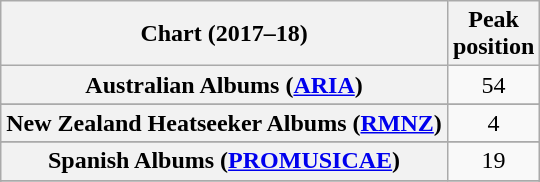<table class="wikitable sortable plainrowheaders" style="text-align:center">
<tr>
<th scope="col">Chart (2017–18)</th>
<th scope="col">Peak<br> position</th>
</tr>
<tr>
<th scope="row">Australian Albums (<a href='#'>ARIA</a>)</th>
<td>54</td>
</tr>
<tr>
</tr>
<tr>
</tr>
<tr>
</tr>
<tr>
</tr>
<tr>
</tr>
<tr>
</tr>
<tr>
</tr>
<tr>
<th scope="row">New Zealand Heatseeker Albums (<a href='#'>RMNZ</a>)</th>
<td>4</td>
</tr>
<tr>
</tr>
<tr>
<th scope="row">Spanish Albums (<a href='#'>PROMUSICAE</a>)</th>
<td>19</td>
</tr>
<tr>
</tr>
<tr>
</tr>
<tr>
</tr>
</table>
